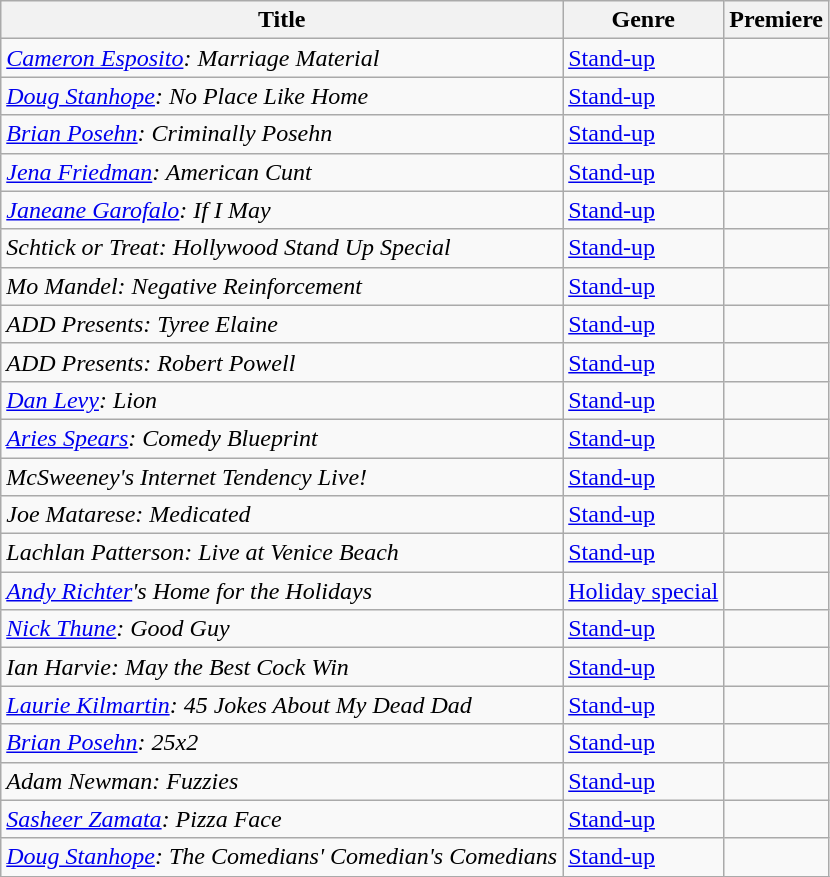<table class="wikitable sortable">
<tr>
<th>Title</th>
<th>Genre</th>
<th>Premiere</th>
</tr>
<tr>
<td><em><a href='#'>Cameron Esposito</a>: Marriage Material</em></td>
<td><a href='#'>Stand-up</a></td>
<td></td>
</tr>
<tr>
<td><em><a href='#'>Doug Stanhope</a>: No Place Like Home</em></td>
<td><a href='#'>Stand-up</a></td>
<td></td>
</tr>
<tr>
<td><em><a href='#'>Brian Posehn</a>: Criminally Posehn</em></td>
<td><a href='#'>Stand-up</a></td>
<td></td>
</tr>
<tr>
<td><em><a href='#'>Jena Friedman</a>: American Cunt</em></td>
<td><a href='#'>Stand-up</a></td>
<td></td>
</tr>
<tr>
<td><em><a href='#'>Janeane Garofalo</a>: If I May</em></td>
<td><a href='#'>Stand-up</a></td>
<td></td>
</tr>
<tr>
<td><em>Schtick or Treat: Hollywood Stand Up Special</em></td>
<td><a href='#'>Stand-up</a></td>
<td></td>
</tr>
<tr>
<td><em>Mo Mandel: Negative Reinforcement</em></td>
<td><a href='#'>Stand-up</a></td>
<td></td>
</tr>
<tr>
<td><em>ADD Presents: Tyree Elaine</em></td>
<td><a href='#'>Stand-up</a></td>
<td></td>
</tr>
<tr>
<td><em>ADD Presents: Robert Powell</em></td>
<td><a href='#'>Stand-up</a></td>
<td></td>
</tr>
<tr>
<td><em><a href='#'>Dan Levy</a>: Lion</em></td>
<td><a href='#'>Stand-up</a></td>
<td></td>
</tr>
<tr>
<td><em><a href='#'>Aries Spears</a>: Comedy Blueprint</em></td>
<td><a href='#'>Stand-up</a></td>
<td></td>
</tr>
<tr>
<td><em>McSweeney's Internet Tendency Live!</em></td>
<td><a href='#'>Stand-up</a></td>
<td></td>
</tr>
<tr>
<td><em>Joe Matarese: Medicated</em></td>
<td><a href='#'>Stand-up</a></td>
<td></td>
</tr>
<tr>
<td><em>Lachlan Patterson: Live at Venice Beach</em></td>
<td><a href='#'>Stand-up</a></td>
<td></td>
</tr>
<tr>
<td><em><a href='#'>Andy Richter</a>'s Home for the Holidays</em></td>
<td><a href='#'>Holiday special</a></td>
<td></td>
</tr>
<tr>
<td><em><a href='#'>Nick Thune</a>: Good Guy</em></td>
<td><a href='#'>Stand-up</a></td>
<td></td>
</tr>
<tr>
<td><em>Ian Harvie: May the Best Cock Win</em></td>
<td><a href='#'>Stand-up</a></td>
<td></td>
</tr>
<tr>
<td><em><a href='#'>Laurie Kilmartin</a>: 45 Jokes About My Dead Dad</em></td>
<td><a href='#'>Stand-up</a></td>
<td></td>
</tr>
<tr>
<td><em><a href='#'>Brian Posehn</a>: 25x2</em></td>
<td><a href='#'>Stand-up</a></td>
<td></td>
</tr>
<tr>
<td><em>Adam Newman: Fuzzies</em></td>
<td><a href='#'>Stand-up</a></td>
<td></td>
</tr>
<tr>
<td><em><a href='#'>Sasheer Zamata</a>: Pizza Face</em></td>
<td><a href='#'>Stand-up</a></td>
<td></td>
</tr>
<tr>
<td><em><a href='#'>Doug Stanhope</a>: The Comedians' Comedian's Comedians</em></td>
<td><a href='#'>Stand-up</a></td>
<td></td>
</tr>
<tr>
</tr>
</table>
